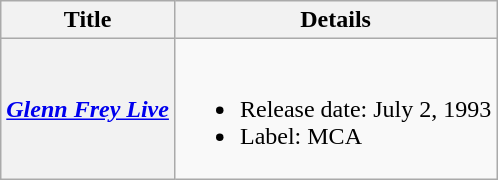<table class="wikitable plainrowheaders">
<tr>
<th scope="col">Title</th>
<th scope="col">Details</th>
</tr>
<tr>
<th scope="row"><em><a href='#'>Glenn Frey Live</a></em></th>
<td><br><ul><li>Release date: July 2, 1993</li><li>Label: MCA</li></ul></td>
</tr>
</table>
